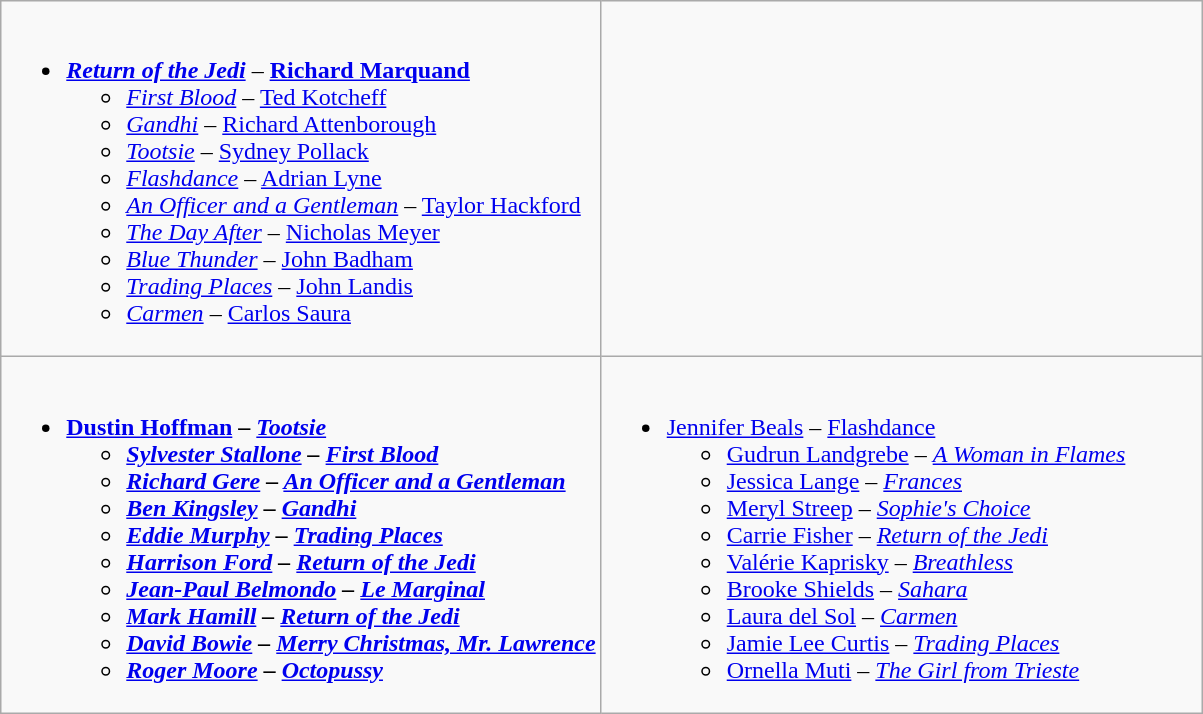<table class=wikitable>
<tr>
<td valign="top" width="50%"><br><ul><li><strong><em><a href='#'>Return of the Jedi</a></em></strong> – <strong><a href='#'>Richard Marquand</a></strong><ul><li><em><a href='#'>First Blood</a></em> – <a href='#'>Ted Kotcheff</a></li><li><em><a href='#'>Gandhi</a></em> – <a href='#'>Richard Attenborough</a></li><li><em><a href='#'>Tootsie</a></em> – <a href='#'>Sydney Pollack</a></li><li><em><a href='#'>Flashdance</a></em> – <a href='#'>Adrian Lyne</a></li><li><em><a href='#'>An Officer and a Gentleman</a></em> – <a href='#'>Taylor Hackford</a></li><li><em><a href='#'>The Day After</a></em> – <a href='#'>Nicholas Meyer</a></li><li><em><a href='#'>Blue Thunder</a></em> – <a href='#'>John Badham</a></li><li><em><a href='#'>Trading Places</a></em> – <a href='#'>John Landis</a></li><li><em><a href='#'>Carmen</a></em> – <a href='#'>Carlos Saura</a></li></ul></li></ul></td>
<td valign="top" width="50%"></td>
</tr>
<tr>
<td valign="top" width="50%"><br><ul><li><strong><a href='#'>Dustin Hoffman</a> – <em><a href='#'>Tootsie</a><strong><em><ul><li><a href='#'>Sylvester Stallone</a> – </em><a href='#'>First Blood</a><em></li><li><a href='#'>Richard Gere</a> – </em><a href='#'>An Officer and a Gentleman</a><em></li><li><a href='#'>Ben Kingsley</a> – </em><a href='#'>Gandhi</a><em></li><li><a href='#'>Eddie Murphy</a> – </em><a href='#'>Trading Places</a><em></li><li><a href='#'>Harrison Ford</a> – </em><a href='#'>Return of the Jedi</a><em></li><li><a href='#'>Jean-Paul Belmondo</a> – </em><a href='#'>Le Marginal</a><em></li><li><a href='#'>Mark Hamill</a> – </em><a href='#'>Return of the Jedi</a><em></li><li><a href='#'>David Bowie</a> – </em><a href='#'>Merry Christmas, Mr. Lawrence</a><em></li><li><a href='#'>Roger Moore</a> – </em><a href='#'>Octopussy</a><em></li></ul></li></ul></td>
<td valign="top" width="50%"><br><ul><li></strong><a href='#'>Jennifer Beals</a> – </em><a href='#'>Flashdance</a></em></strong><ul><li><a href='#'>Gudrun Landgrebe</a> – <em><a href='#'>A Woman in Flames</a></em></li><li><a href='#'>Jessica Lange</a> – <em><a href='#'>Frances</a></em></li><li><a href='#'>Meryl Streep</a> – <em><a href='#'>Sophie's Choice</a></em></li><li><a href='#'>Carrie Fisher</a> – <em><a href='#'>Return of the Jedi</a></em></li><li><a href='#'>Valérie Kaprisky</a> – <em><a href='#'>Breathless</a></em></li><li><a href='#'>Brooke Shields</a> – <em><a href='#'>Sahara</a></em></li><li><a href='#'>Laura del Sol</a> – <em><a href='#'>Carmen</a></em></li><li><a href='#'>Jamie Lee Curtis</a> – <em><a href='#'>Trading Places</a></em></li><li><a href='#'>Ornella Muti</a> – <em><a href='#'>The Girl from Trieste</a></em></li></ul></li></ul></td>
</tr>
</table>
